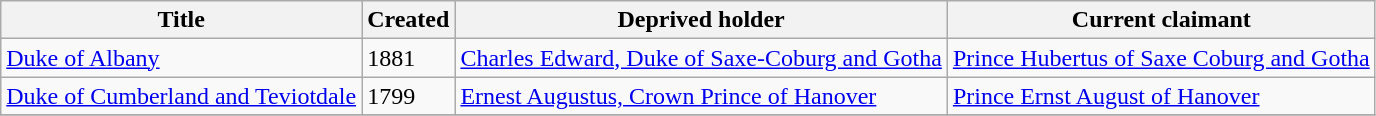<table class="wikitable">
<tr>
<th>Title</th>
<th>Created</th>
<th>Deprived holder</th>
<th>Current claimant</th>
</tr>
<tr>
<td><a href='#'>Duke of Albany</a></td>
<td>1881</td>
<td><a href='#'>Charles Edward, Duke of Saxe-Coburg and Gotha</a></td>
<td><a href='#'>Prince Hubertus of Saxe Coburg and Gotha</a></td>
</tr>
<tr>
<td><a href='#'>Duke of Cumberland and Teviotdale</a></td>
<td>1799</td>
<td><a href='#'>Ernest Augustus, Crown Prince of Hanover</a></td>
<td><a href='#'>Prince Ernst August of Hanover</a></td>
</tr>
<tr>
</tr>
</table>
